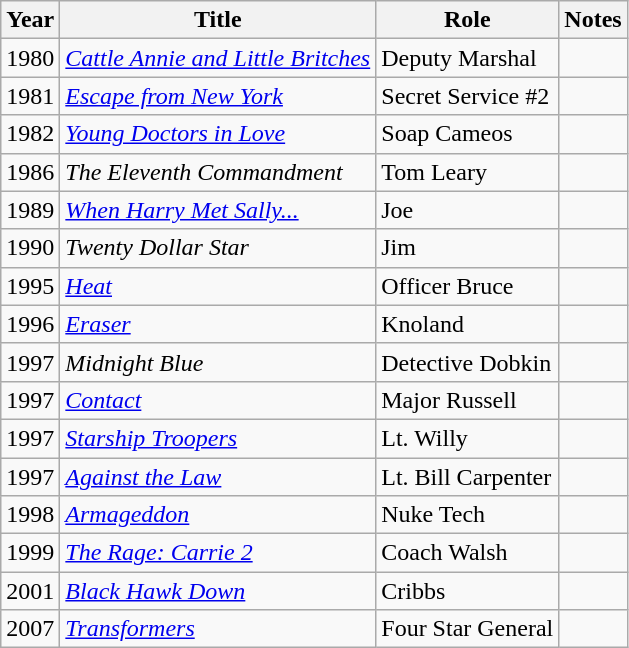<table class="wikitable sortable">
<tr>
<th>Year</th>
<th>Title</th>
<th>Role</th>
<th>Notes</th>
</tr>
<tr>
<td>1980</td>
<td><em><a href='#'>Cattle Annie and Little Britches</a></em></td>
<td>Deputy Marshal</td>
<td></td>
</tr>
<tr>
<td>1981</td>
<td><em><a href='#'>Escape from New York</a></em></td>
<td>Secret Service #2</td>
<td></td>
</tr>
<tr>
<td>1982</td>
<td><em><a href='#'>Young Doctors in Love</a></em></td>
<td>Soap Cameos</td>
<td></td>
</tr>
<tr>
<td>1986</td>
<td><em>The Eleventh Commandment</em></td>
<td>Tom Leary</td>
<td></td>
</tr>
<tr>
<td>1989</td>
<td><em><a href='#'>When Harry Met Sally...</a></em></td>
<td>Joe</td>
<td></td>
</tr>
<tr>
<td>1990</td>
<td><em>Twenty Dollar Star</em></td>
<td>Jim</td>
<td></td>
</tr>
<tr>
<td>1995</td>
<td><a href='#'><em>Heat</em></a></td>
<td>Officer Bruce</td>
<td></td>
</tr>
<tr>
<td>1996</td>
<td><a href='#'><em>Eraser</em></a></td>
<td>Knoland</td>
<td></td>
</tr>
<tr>
<td>1997</td>
<td><em>Midnight Blue</em></td>
<td>Detective Dobkin</td>
<td></td>
</tr>
<tr>
<td>1997</td>
<td><a href='#'><em>Contact</em></a></td>
<td>Major Russell</td>
<td></td>
</tr>
<tr>
<td>1997</td>
<td><a href='#'><em>Starship Troopers</em></a></td>
<td>Lt. Willy</td>
<td></td>
</tr>
<tr>
<td>1997</td>
<td><a href='#'><em>Against the Law</em></a></td>
<td>Lt. Bill Carpenter</td>
<td></td>
</tr>
<tr>
<td>1998</td>
<td><a href='#'><em>Armageddon</em></a></td>
<td>Nuke Tech</td>
<td></td>
</tr>
<tr>
<td>1999</td>
<td><em><a href='#'>The Rage: Carrie 2</a></em></td>
<td>Coach Walsh</td>
<td></td>
</tr>
<tr>
<td>2001</td>
<td><a href='#'><em>Black Hawk Down</em></a></td>
<td>Cribbs</td>
<td></td>
</tr>
<tr>
<td>2007</td>
<td><a href='#'><em>Transformers</em></a></td>
<td>Four Star General</td>
<td></td>
</tr>
</table>
